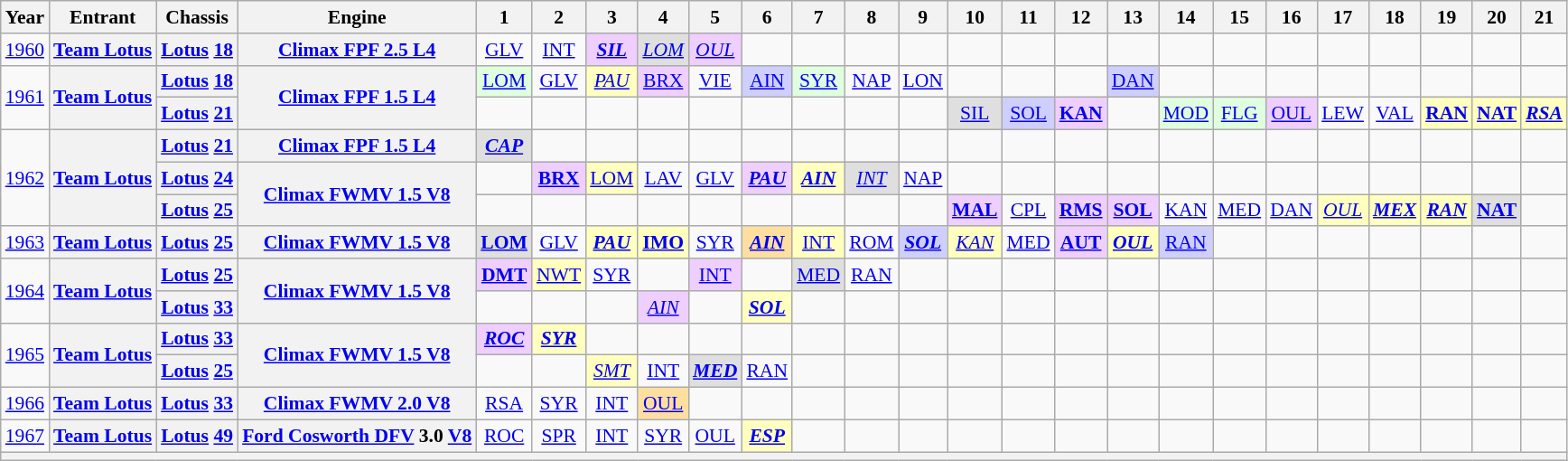<table class="wikitable" style="text-align:center; font-size:90%">
<tr>
<th>Year</th>
<th>Entrant</th>
<th>Chassis</th>
<th>Engine</th>
<th>1</th>
<th>2</th>
<th>3</th>
<th>4</th>
<th>5</th>
<th>6</th>
<th>7</th>
<th>8</th>
<th>9</th>
<th>10</th>
<th>11</th>
<th>12</th>
<th>13</th>
<th>14</th>
<th>15</th>
<th>16</th>
<th>17</th>
<th>18</th>
<th>19</th>
<th>20</th>
<th>21</th>
</tr>
<tr>
<td><a href='#'>1960</a></td>
<th><a href='#'>Team Lotus</a></th>
<th><a href='#'>Lotus</a> <a href='#'>18</a></th>
<th><a href='#'>Climax FPF 2.5 L4</a></th>
<td><a href='#'>GLV</a></td>
<td><a href='#'>INT</a></td>
<td style="background:#efcfff;"><strong><em><a href='#'>SIL</a></em></strong><br></td>
<td style="background:#dfdfdf;"><em><a href='#'>LOM</a></em><br></td>
<td style="background:#efcfff;"><em><a href='#'>OUL</a></em><br></td>
<td></td>
<td></td>
<td></td>
<td></td>
<td></td>
<td></td>
<td></td>
<td></td>
<td></td>
<td></td>
<td></td>
<td></td>
<td></td>
<td></td>
<td></td>
<td></td>
</tr>
<tr>
<td rowspan=2><a href='#'>1961</a></td>
<th rowspan=2><a href='#'>Team Lotus</a></th>
<th><a href='#'>Lotus</a> <a href='#'>18</a></th>
<th rowspan=2><a href='#'>Climax FPF 1.5 L4</a></th>
<td style="background:#DFFFDF;"><a href='#'>LOM</a><br></td>
<td><a href='#'>GLV</a></td>
<td style="background:#ffffbf;"><em><a href='#'>PAU</a></em><br></td>
<td style="background:#efcfff;"><a href='#'>BRX</a><br></td>
<td><a href='#'>VIE</a></td>
<td style="background:#cfcfff;"><a href='#'>AIN</a><br></td>
<td style="background:#DFFFDF;"><a href='#'>SYR</a><br></td>
<td><a href='#'>NAP</a></td>
<td><a href='#'>LON</a></td>
<td></td>
<td></td>
<td></td>
<td style="background:#cfcfff;"><a href='#'>DAN</a><br></td>
<td></td>
<td></td>
<td></td>
<td></td>
<td></td>
<td></td>
<td></td>
<td></td>
</tr>
<tr>
<th><a href='#'>Lotus</a> <a href='#'>21</a></th>
<td></td>
<td></td>
<td></td>
<td></td>
<td></td>
<td></td>
<td></td>
<td></td>
<td></td>
<td style="background:#dfdfdf;"><a href='#'>SIL</a><br></td>
<td style="background:#cfcfff;"><a href='#'>SOL</a><br></td>
<td style="background:#efcfff;"><strong><a href='#'>KAN</a></strong><br></td>
<td></td>
<td style="background:#DFFFDF;"><a href='#'>MOD</a><br></td>
<td style="background:#DFFFDF;"><a href='#'>FLG</a><br></td>
<td style="background:#efcfff;"><a href='#'>OUL</a><br></td>
<td><a href='#'>LEW</a></td>
<td><a href='#'>VAL</a></td>
<td style="background:#ffffbf;"><strong><a href='#'>RAN</a></strong><br></td>
<td style="background:#ffffbf;"><strong><a href='#'>NAT</a></strong><br></td>
<td style="background:#ffffbf;"><strong><em><a href='#'>RSA</a></em></strong><br></td>
</tr>
<tr>
<td rowspan=3><a href='#'>1962</a></td>
<th rowspan=3><a href='#'>Team Lotus</a></th>
<th><a href='#'>Lotus</a> <a href='#'>21</a></th>
<th><a href='#'>Climax FPF 1.5 L4</a></th>
<td style="background:#dfdfdf;"><strong><em><a href='#'>CAP</a></em></strong><br></td>
<td></td>
<td></td>
<td></td>
<td></td>
<td></td>
<td></td>
<td></td>
<td></td>
<td></td>
<td></td>
<td></td>
<td></td>
<td></td>
<td></td>
<td></td>
<td></td>
<td></td>
<td></td>
<td></td>
<td></td>
</tr>
<tr>
<th><a href='#'>Lotus</a> <a href='#'>24</a></th>
<th rowspan=2><a href='#'>Climax FWMV 1.5 V8</a></th>
<td></td>
<td style="background:#efcfff;"><strong><a href='#'>BRX</a></strong><br></td>
<td style="background:#ffffbf;"><a href='#'>LOM</a><br></td>
<td><a href='#'>LAV</a></td>
<td><a href='#'>GLV</a></td>
<td style="background:#efcfff;"><strong><em><a href='#'>PAU</a></em></strong><br></td>
<td style="background:#ffffbf;"><strong><em><a href='#'>AIN</a></em></strong><br></td>
<td style="background:#dfdfdf;"><em><a href='#'>INT</a></em><br></td>
<td><a href='#'>NAP</a></td>
<td></td>
<td></td>
<td></td>
<td></td>
<td></td>
<td></td>
<td></td>
<td></td>
<td></td>
<td></td>
<td></td>
<td></td>
</tr>
<tr>
<th><a href='#'>Lotus</a> <a href='#'>25</a></th>
<td></td>
<td></td>
<td></td>
<td></td>
<td></td>
<td></td>
<td></td>
<td></td>
<td></td>
<td style="background:#efcfff;"><strong><a href='#'>MAL</a></strong><br></td>
<td><a href='#'>CPL</a></td>
<td style="background:#efcfff;"><strong><a href='#'>RMS</a></strong><br></td>
<td style="background:#efcfff;"><strong><a href='#'>SOL</a></strong><br></td>
<td><a href='#'>KAN</a></td>
<td><a href='#'>MED</a></td>
<td><a href='#'>DAN</a></td>
<td style="background:#ffffbf;"><em><a href='#'>OUL</a></em><br></td>
<td style="background:#ffffbf;"><strong><em><a href='#'>MEX</a></em></strong><br></td>
<td style="background:#ffffbf;"><strong><em><a href='#'>RAN</a></em></strong><br></td>
<td style="background:#dfdfdf;"><strong><a href='#'>NAT</a></strong><br></td>
<td></td>
</tr>
<tr>
<td><a href='#'>1963</a></td>
<th><a href='#'>Team Lotus</a></th>
<th><a href='#'>Lotus</a> <a href='#'>25</a></th>
<th><a href='#'>Climax FWMV 1.5 V8</a></th>
<td style="background:#dfdfdf;"><strong><a href='#'>LOM</a></strong><br></td>
<td><a href='#'>GLV</a></td>
<td style="background:#ffffbf;"><strong><em><a href='#'>PAU</a></em></strong><br></td>
<td style="background:#ffffbf;"><strong><a href='#'>IMO</a></strong><br></td>
<td><a href='#'>SYR</a></td>
<td style="background:#ffdf9f;"><strong><em><a href='#'>AIN</a></em></strong><br></td>
<td style="background:#ffffbf;"><a href='#'>INT</a><br></td>
<td><a href='#'>ROM</a></td>
<td style="background:#cfcfff;"><strong><em><a href='#'>SOL</a></em></strong><br></td>
<td style="background:#ffffbf;"><em><a href='#'>KAN</a></em><br></td>
<td><a href='#'>MED</a></td>
<td style="background:#efcfff;"><strong><a href='#'>AUT</a></strong><br></td>
<td style="background:#ffffbf;"><strong><em><a href='#'>OUL</a></em></strong><br></td>
<td style="background:#cfcfff;"><a href='#'>RAN</a><br></td>
<td></td>
<td></td>
<td></td>
<td></td>
<td></td>
<td></td>
<td></td>
</tr>
<tr>
<td rowspan=2><a href='#'>1964</a></td>
<th rowspan=2><a href='#'>Team Lotus</a></th>
<th><a href='#'>Lotus</a> <a href='#'>25</a></th>
<th rowspan=2><a href='#'>Climax FWMV 1.5 V8</a></th>
<td style="background:#efcfff;"><strong><a href='#'>DMT</a></strong><br></td>
<td style="background:#ffffbf;"><a href='#'>NWT</a><br></td>
<td><a href='#'>SYR</a><br></td>
<td></td>
<td style="background:#efcfff;"><a href='#'>INT</a><br></td>
<td></td>
<td style="background:#dfdfdf;"><a href='#'>MED</a><br></td>
<td><a href='#'>RAN</a></td>
<td></td>
<td></td>
<td></td>
<td></td>
<td></td>
<td></td>
<td></td>
<td></td>
<td></td>
<td></td>
<td></td>
<td></td>
<td></td>
</tr>
<tr>
<th><a href='#'>Lotus</a> <a href='#'>33</a></th>
<td></td>
<td></td>
<td></td>
<td style="background:#efcfff;"><em><a href='#'>AIN</a></em><br></td>
<td></td>
<td style="background:#ffffbf;"><strong><em><a href='#'>SOL</a></em></strong><br></td>
<td></td>
<td></td>
<td></td>
<td></td>
<td></td>
<td></td>
<td></td>
<td></td>
<td></td>
<td></td>
<td></td>
<td></td>
<td></td>
<td></td>
<td></td>
</tr>
<tr>
<td rowspan=2><a href='#'>1965</a></td>
<th rowspan=2><a href='#'>Team Lotus</a></th>
<th><a href='#'>Lotus</a> <a href='#'>33</a></th>
<th rowspan=2><a href='#'>Climax FWMV 1.5 V8</a></th>
<td style="background:#efcfff;"><strong><em><a href='#'>ROC</a></em></strong><br></td>
<td style="background:#ffffbf;"><strong><em><a href='#'>SYR</a></em></strong><br></td>
<td></td>
<td></td>
<td></td>
<td></td>
<td></td>
<td></td>
<td></td>
<td></td>
<td></td>
<td></td>
<td></td>
<td></td>
<td></td>
<td></td>
<td></td>
<td></td>
<td></td>
<td></td>
<td></td>
</tr>
<tr>
<th><a href='#'>Lotus</a> <a href='#'>25</a></th>
<td></td>
<td></td>
<td style="background:#ffffbf;"><em><a href='#'>SMT</a></em><br></td>
<td><a href='#'>INT</a></td>
<td style="background:#dfdfdf;"><strong><em><a href='#'>MED</a></em></strong><br></td>
<td><a href='#'>RAN</a></td>
<td></td>
<td></td>
<td></td>
<td></td>
<td></td>
<td></td>
<td></td>
<td></td>
<td></td>
<td></td>
<td></td>
<td></td>
<td></td>
<td></td>
<td></td>
</tr>
<tr>
<td><a href='#'>1966</a></td>
<th><a href='#'>Team Lotus</a></th>
<th><a href='#'>Lotus</a> <a href='#'>33</a></th>
<th><a href='#'>Climax FWMV 2.0 V8</a></th>
<td><a href='#'>RSA</a></td>
<td><a href='#'>SYR</a></td>
<td><a href='#'>INT</a></td>
<td style="background:#ffdf9f;"><a href='#'>OUL</a><br></td>
<td></td>
<td></td>
<td></td>
<td></td>
<td></td>
<td></td>
<td></td>
<td></td>
<td></td>
<td></td>
<td></td>
<td></td>
<td></td>
<td></td>
<td></td>
<td></td>
<td></td>
</tr>
<tr>
<td><a href='#'>1967</a></td>
<th><a href='#'>Team Lotus</a></th>
<th><a href='#'>Lotus</a> <a href='#'>49</a></th>
<th><a href='#'>Ford Cosworth DFV</a> 3.0 <a href='#'>V8</a></th>
<td><a href='#'>ROC</a></td>
<td><a href='#'>SPR</a></td>
<td><a href='#'>INT</a></td>
<td><a href='#'>SYR</a></td>
<td><a href='#'>OUL</a></td>
<td style="background:#ffffbf;"><strong><em><a href='#'>ESP</a></em></strong><br></td>
<td></td>
<td></td>
<td></td>
<td></td>
<td></td>
<td></td>
<td></td>
<td></td>
<td></td>
<td></td>
<td></td>
<td></td>
<td></td>
<td></td>
<td></td>
</tr>
<tr>
<th colspan="25"></th>
</tr>
</table>
